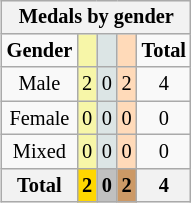<table class="wikitable" style="font-size:85%; float:right">
<tr style="background:#efefef;">
<th colspan=5><strong>Medals by gender</strong></th>
</tr>
<tr align=center>
<td><strong>Gender</strong></td>
<td style="background:#f7f6a8;"></td>
<td style="background:#dce5e5;"></td>
<td style="background:#ffdab9;"></td>
<td><strong>Total</strong></td>
</tr>
<tr align=center>
<td>Male</td>
<td style="background:#F7F6A8;">2</td>
<td style="background:#DCE5E5;">0</td>
<td style="background:#FFDAB9;">2</td>
<td>4</td>
</tr>
<tr align=center>
<td>Female</td>
<td style="background:#F7F6A8;">0</td>
<td style="background:#DCE5E5;">0</td>
<td style="background:#FFDAB9;">0</td>
<td>0</td>
</tr>
<tr align=center>
<td>Mixed</td>
<td style="background:#F7F6A8;">0</td>
<td style="background:#DCE5E5;">0</td>
<td style="background:#FFDAB9;">0</td>
<td>0</td>
</tr>
<tr align=center>
<th><strong>Total</strong></th>
<th style="background:gold;"><strong>2</strong></th>
<th style="background:silver;"><strong>0</strong></th>
<th style="background:#c96;"><strong>2</strong></th>
<th><strong>4</strong></th>
</tr>
</table>
